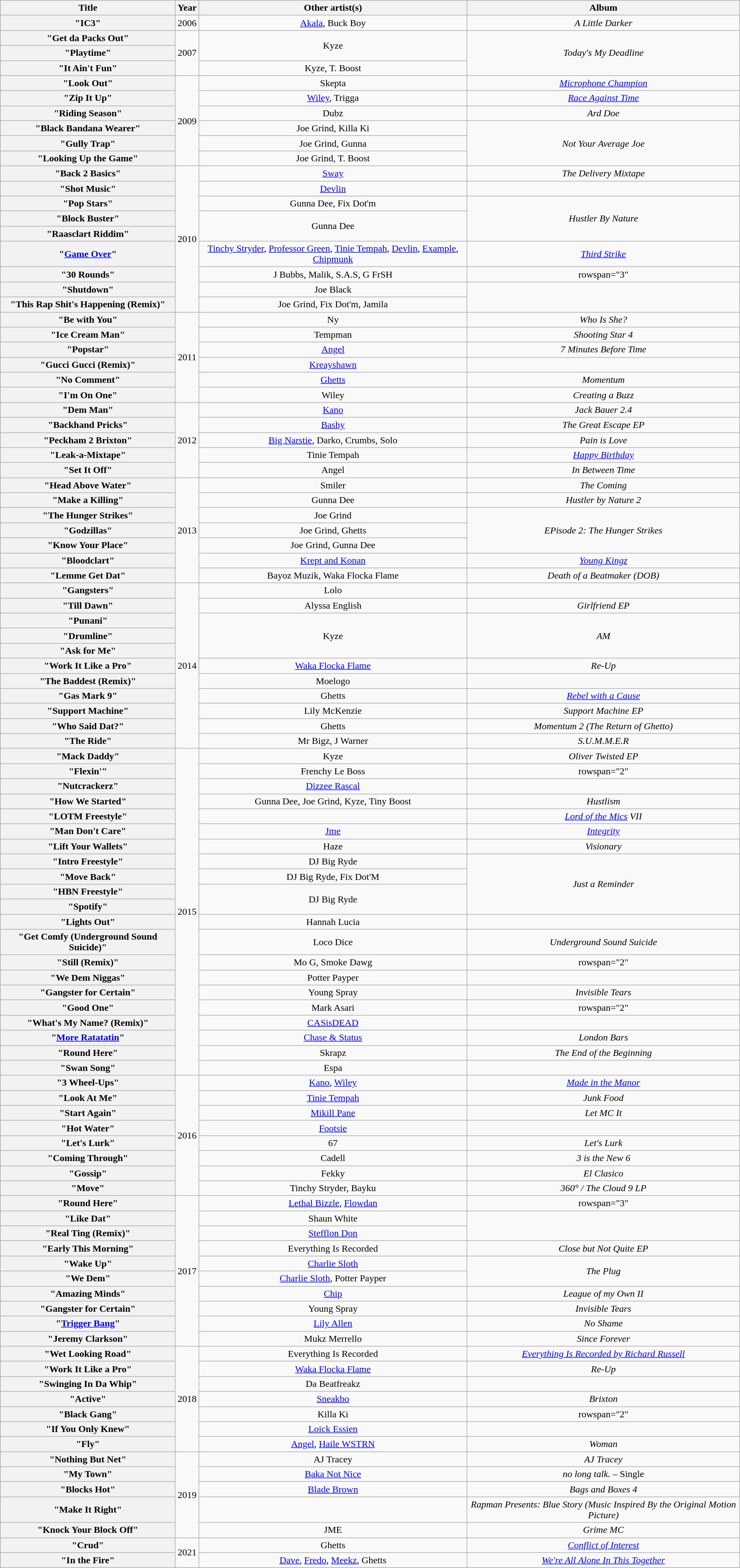<table class="wikitable plainrowheaders" style="text-align:center;">
<tr>
<th scope="col" style="width:18em;">Title</th>
<th scope="col">Year</th>
<th scope="col">Other artist(s)</th>
<th scope="col">Album</th>
</tr>
<tr>
<th scope="row">"IC3"</th>
<td>2006</td>
<td><a href='#'>Akala</a>, Buck Boy</td>
<td><em>A Little Darker</em></td>
</tr>
<tr>
<th scope="row">"Get da Packs Out"</th>
<td rowspan="3">2007</td>
<td rowspan="2">Kyze</td>
<td rowspan="3"><em>Today's My Deadline</em></td>
</tr>
<tr>
<th scope="row">"Playtime"</th>
</tr>
<tr>
<th scope="row">"It Ain't Fun"</th>
<td>Kyze, T. Boost</td>
</tr>
<tr>
<th scope="row">"Look Out"</th>
<td rowspan="6">2009</td>
<td>Skepta</td>
<td><em><a href='#'>Microphone Champion</a></em></td>
</tr>
<tr>
<th scope="row">"Zip It Up"</th>
<td><a href='#'>Wiley</a>, Trigga</td>
<td><em><a href='#'>Race Against Time</a></em></td>
</tr>
<tr>
<th scope="row">"Riding Season"</th>
<td>Dubz</td>
<td><em>Ard Doe</em></td>
</tr>
<tr>
<th scope="row">"Black Bandana Wearer"</th>
<td>Joe Grind, Killa Ki</td>
<td rowspan="3"><em>Not Your Average Joe</em></td>
</tr>
<tr>
<th scope="row">"Gully Trap"</th>
<td>Joe Grind, Gunna</td>
</tr>
<tr>
<th scope="row">"Looking Up the Game"</th>
<td>Joe Grind, T. Boost</td>
</tr>
<tr>
<th scope="row">"Back 2 Basics"</th>
<td rowspan="9">2010</td>
<td><a href='#'>Sway</a></td>
<td><em>The Delivery Mixtape</em></td>
</tr>
<tr>
<th scope="row">"Shot Music"</th>
<td><a href='#'>Devlin</a></td>
<td></td>
</tr>
<tr>
<th scope="row">"Pop Stars"</th>
<td>Gunna Dee, Fix Dot'm</td>
<td rowspan="3"><em>Hustler By Nature</em></td>
</tr>
<tr>
<th scope="row">"Block Buster"</th>
<td rowspan="2">Gunna Dee</td>
</tr>
<tr>
<th scope="row">"Raasclart Riddim"</th>
</tr>
<tr>
<th scope="row">"<a href='#'>Game Over</a>"</th>
<td><a href='#'>Tinchy Stryder</a>, <a href='#'>Professor Green</a>, <a href='#'>Tinie Tempah</a>, <a href='#'>Devlin</a>, <a href='#'>Example</a>, <a href='#'>Chipmunk</a></td>
<td><em><a href='#'>Third Strike</a></em></td>
</tr>
<tr>
<th scope="row">"30 Rounds"</th>
<td>J Bubbs, Malik, S.A.S, G FrSH</td>
<td>rowspan="3" </td>
</tr>
<tr>
<th scope="row">"Shutdown"</th>
<td>Joe Black</td>
</tr>
<tr>
<th scope="row">"This Rap Shit's Happening (Remix)"</th>
<td>Joe Grind, Fix Dot'm, Jamila</td>
</tr>
<tr>
<th scope="row">"Be with You"</th>
<td rowspan="6">2011</td>
<td>Ny</td>
<td><em>Who Is She?</em></td>
</tr>
<tr>
<th scope="row">"Ice Cream Man"</th>
<td>Tempman</td>
<td><em>Shooting Star 4</em></td>
</tr>
<tr>
<th scope="row">"Popstar"</th>
<td><a href='#'>Angel</a></td>
<td><em>7 Minutes Before Time</em></td>
</tr>
<tr>
<th scope="row">"Gucci Gucci (Remix)"</th>
<td><a href='#'>Kreayshawn</a></td>
<td></td>
</tr>
<tr>
<th scope="row">"No Comment"</th>
<td><a href='#'>Ghetts</a></td>
<td><em>Momentum</em></td>
</tr>
<tr>
<th scope="row">"I'm On One"</th>
<td>Wiley</td>
<td><em>Creating a Buzz</em></td>
</tr>
<tr>
<th scope="row">"Dem Man"</th>
<td rowspan="5">2012</td>
<td><a href='#'>Kano</a></td>
<td><em>Jack Bauer 2.4</em></td>
</tr>
<tr>
<th scope="row">"Backhand Pricks"</th>
<td><a href='#'>Bashy</a></td>
<td><em>The Great Escape EP</em></td>
</tr>
<tr>
<th scope="row">"Peckham 2 Brixton"</th>
<td><a href='#'>Big Narstie</a>, Darko, Crumbs, Solo</td>
<td><em>Pain is Love</em></td>
</tr>
<tr>
<th scope="row">"Leak-a-Mixtape"</th>
<td>Tinie Tempah</td>
<td><em><a href='#'>Happy Birthday</a></em></td>
</tr>
<tr>
<th scope="row">"Set It Off"</th>
<td>Angel</td>
<td><em>In Between Time</em></td>
</tr>
<tr>
<th scope="row">"Head Above Water"</th>
<td rowspan="7">2013</td>
<td>Smiler</td>
<td><em>The Coming</em></td>
</tr>
<tr>
<th scope="row">"Make a Killing"</th>
<td>Gunna Dee</td>
<td><em>Hustler by Nature 2</em></td>
</tr>
<tr>
<th scope="row">"The Hunger Strikes"</th>
<td>Joe Grind</td>
<td rowspan="3"><em>EPisode 2: The Hunger Strikes</em></td>
</tr>
<tr>
<th scope="row">"Godzillas"</th>
<td>Joe Grind, Ghetts</td>
</tr>
<tr>
<th scope="row">"Know Your Place"</th>
<td>Joe Grind, Gunna Dee</td>
</tr>
<tr>
<th scope="row">"Bloodclart"</th>
<td><a href='#'>Krept and Konan</a></td>
<td><em><a href='#'>Young Kingz</a></em></td>
</tr>
<tr>
<th scope="row">"Lemme Get Dat"</th>
<td>Bayoz Muzik, Waka Flocka Flame</td>
<td><em>Death of a Beatmaker (DOB)</em></td>
</tr>
<tr>
<th scope="row">"Gangsters"</th>
<td rowspan="11">2014</td>
<td>Lolo</td>
<td></td>
</tr>
<tr>
<th scope="row">"Till Dawn"</th>
<td>Alyssa English</td>
<td><em>Girlfriend EP</em></td>
</tr>
<tr>
<th scope="row">"Punani"</th>
<td rowspan="3">Kyze</td>
<td rowspan="3"><em>AM</em></td>
</tr>
<tr>
<th scope="row">"Drumline"</th>
</tr>
<tr>
<th scope="row">"Ask for Me"</th>
</tr>
<tr>
<th scope="row">"Work It Like a Pro"</th>
<td><a href='#'>Waka Flocka Flame</a></td>
<td><em>Re-Up</em></td>
</tr>
<tr>
<th scope="row">"The Baddest (Remix)"</th>
<td>Moelogo</td>
<td></td>
</tr>
<tr>
<th scope="row">"Gas Mark 9"</th>
<td>Ghetts</td>
<td><em><a href='#'>Rebel with a Cause</a></em></td>
</tr>
<tr>
<th scope="row">"Support Machine"</th>
<td>Lily McKenzie</td>
<td><em>Support Machine EP</em></td>
</tr>
<tr>
<th scope="row">"Who Said Dat?"</th>
<td>Ghetts</td>
<td><em>Momentum 2 (The Return of Ghetto)</em></td>
</tr>
<tr>
<th scope="row">"The Ride"</th>
<td>Mr Bigz, J Warner</td>
<td><em>S.U.M.M.E.R</em></td>
</tr>
<tr>
<th scope="row">"Mack Daddy"</th>
<td rowspan="21">2015</td>
<td>Kyze</td>
<td><em>Oliver Twisted EP</em></td>
</tr>
<tr>
<th scope="row">"Flexin'"</th>
<td>Frenchy Le Boss</td>
<td>rowspan="2" </td>
</tr>
<tr>
<th scope="row">"Nutcrackerz"</th>
<td><a href='#'>Dizzee Rascal</a></td>
</tr>
<tr>
<th scope="row">"How We Started"</th>
<td>Gunna Dee, Joe Grind, Kyze, Tiny Boost</td>
<td><em>Hustlism</em></td>
</tr>
<tr>
<th scope="row">"LOTM Freestyle"</th>
<td></td>
<td><em><a href='#'>Lord of the Mics</a> VII</em></td>
</tr>
<tr>
<th scope="row">"Man Don't Care"</th>
<td><a href='#'>Jme</a></td>
<td><em><a href='#'>Integrity</a></em></td>
</tr>
<tr>
<th scope="row">"Lift Your Wallets"</th>
<td>Haze</td>
<td><em>Visionary</em></td>
</tr>
<tr>
<th scope="row">"Intro Freestyle"</th>
<td>DJ Big Ryde</td>
<td rowspan="4"><em>Just a Reminder</em></td>
</tr>
<tr>
<th scope="row">"Move Back"</th>
<td>DJ Big Ryde, Fix Dot'M</td>
</tr>
<tr>
<th scope="row">"HBN Freestyle"</th>
<td rowspan="2">DJ Big Ryde</td>
</tr>
<tr>
<th scope="row">"Spotify"</th>
</tr>
<tr>
<th scope="row">"Lights Out"</th>
<td>Hannah Lucia</td>
<td></td>
</tr>
<tr>
<th scope="row">"Get Comfy (Underground Sound Suicide)"</th>
<td>Loco Dice</td>
<td><em>Underground Sound Suicide</em></td>
</tr>
<tr>
<th scope="row">"Still (Remix)"</th>
<td>Mo G, Smoke Dawg</td>
<td>rowspan="2" </td>
</tr>
<tr>
<th scope="row">"We Dem Niggas"</th>
<td>Potter Payper</td>
</tr>
<tr>
<th scope="row">"Gangster for Certain"</th>
<td>Young Spray</td>
<td><em>Invisible Tears</em></td>
</tr>
<tr>
<th scope="row">"Good One"</th>
<td>Mark Asari</td>
<td>rowspan="2" </td>
</tr>
<tr>
<th scope="row">"What's My Name? (Remix)"</th>
<td><a href='#'>CASisDEAD</a></td>
</tr>
<tr>
<th scope="row">"<a href='#'>More Ratatatin</a>"</th>
<td><a href='#'>Chase & Status</a></td>
<td><em>London Bars</em></td>
</tr>
<tr>
<th scope="row">"Round Here"</th>
<td>Skrapz</td>
<td><em>The End of the Beginning</em></td>
</tr>
<tr>
<th scope="row">"Swan Song"</th>
<td>Espa</td>
<td></td>
</tr>
<tr>
<th scope="row">"3 Wheel-Ups"</th>
<td rowspan="8">2016</td>
<td><a href='#'>Kano</a>, <a href='#'>Wiley</a></td>
<td><em><a href='#'>Made in the Manor</a></em></td>
</tr>
<tr>
<th scope="row">"Look At Me"</th>
<td><a href='#'>Tinie Tempah</a></td>
<td><em>Junk Food</em></td>
</tr>
<tr>
<th scope="row">"Start Again"</th>
<td><a href='#'>Mikill Pane</a></td>
<td><em>Let MC It</em></td>
</tr>
<tr>
<th scope="row">"Hot Water"</th>
<td><a href='#'>Footsie</a></td>
<td></td>
</tr>
<tr>
<th scope="row">"Let's Lurk"</th>
<td>67</td>
<td><em>Let's Lurk</em></td>
</tr>
<tr>
<th scope="row">"Coming Through"</th>
<td>Cadell</td>
<td><em>3 is the New 6</em></td>
</tr>
<tr>
<th scope="row">"Gossip"</th>
<td>Fekky</td>
<td><em>El Clasico</em></td>
</tr>
<tr>
<th scope="row">"Move"</th>
<td>Tinchy Stryder, Bayku</td>
<td><em>360° / The Cloud 9 LP</em></td>
</tr>
<tr>
<th scope="row">"Round Here"</th>
<td rowspan="10">2017</td>
<td><a href='#'>Lethal Bizzle</a>, <a href='#'>Flowdan</a></td>
<td>rowspan="3" </td>
</tr>
<tr>
<th scope="row">"Like Dat"</th>
<td>Shaun White</td>
</tr>
<tr>
<th scope="row">"Real Ting (Remix)"</th>
<td><a href='#'>Stefflon Don</a></td>
</tr>
<tr>
<th scope="row">"Early This Morning"</th>
<td>Everything Is Recorded</td>
<td><em>Close but Not Quite EP</em></td>
</tr>
<tr>
<th scope="row">"Wake Up"</th>
<td><a href='#'>Charlie Sloth</a></td>
<td rowspan="2"><em>The Plug</em></td>
</tr>
<tr>
<th scope="row">"We Dem"</th>
<td><a href='#'>Charlie Sloth</a>, Potter Payper</td>
</tr>
<tr>
<th scope="row">"Amazing Minds"</th>
<td><a href='#'>Chip</a></td>
<td><em>League of my Own II</em></td>
</tr>
<tr>
<th scope="row">"Gangster for Certain"</th>
<td>Young Spray</td>
<td><em>Invisible Tears</em></td>
</tr>
<tr>
<th scope="row">"<a href='#'>Trigger Bang</a>"</th>
<td><a href='#'>Lily Allen</a></td>
<td><em>No Shame</em></td>
</tr>
<tr>
<th scope="row">"Jeremy Clarkson"</th>
<td>Mukz Merrello</td>
<td><em>Since Forever</em></td>
</tr>
<tr>
<th scope="row">"Wet Looking Road"</th>
<td rowspan="7">2018</td>
<td>Everything Is Recorded</td>
<td><em><a href='#'>Everything Is Recorded by Richard Russell</a></em></td>
</tr>
<tr>
<th scope="row">"Work It Like a Pro"</th>
<td><a href='#'>Waka Flocka Flame</a></td>
<td><em>Re-Up</em></td>
</tr>
<tr>
<th scope="row">"Swinging In Da Whip"</th>
<td>Da Beatfreakz</td>
<td></td>
</tr>
<tr>
<th scope="row">"Active"</th>
<td><a href='#'>Sneakbo</a></td>
<td><em>Brixton</em></td>
</tr>
<tr>
<th scope="row">"Black Gang"</th>
<td>Killa Ki</td>
<td>rowspan="2" </td>
</tr>
<tr>
<th scope="row">"If You Only Knew"</th>
<td><a href='#'>Loick Essien</a></td>
</tr>
<tr>
<th scope="row">"Fly"</th>
<td><a href='#'>Angel</a>, <a href='#'>Haile WSTRN</a></td>
<td><em>Woman</em></td>
</tr>
<tr>
<th scope="row">"Nothing But Net"</th>
<td rowspan="5">2019</td>
<td>AJ Tracey</td>
<td><em>AJ Tracey</em></td>
</tr>
<tr>
<th scope="row">"My Town"</th>
<td><a href='#'>Baka Not Nice</a></td>
<td><em>no long talk.</em> – Single</td>
</tr>
<tr>
<th scope="row">"Blocks Hot"</th>
<td><a href='#'>Blade Brown</a></td>
<td><em>Bags and Boxes 4</em></td>
</tr>
<tr>
<th scope="row">"Make It Right"</th>
<td></td>
<td><em>Rapman Presents: Blue Story (Music Inspired By the Original Motion Picture)</em></td>
</tr>
<tr>
<th scope="row">"Knock Your Block Off"</th>
<td>JME</td>
<td><em>Grime MC</em></td>
</tr>
<tr>
<th scope="row">"Crud"</th>
<td rowspan="2">2021</td>
<td>Ghetts</td>
<td><em><a href='#'>Conflict of Interest</a></em></td>
</tr>
<tr>
<th scope="row">"In the Fire"</th>
<td><a href='#'>Dave</a>, <a href='#'>Fredo</a>, <a href='#'>Meekz</a>, Ghetts</td>
<td><em><a href='#'>We're All Alone In This Together</a></em></td>
</tr>
</table>
